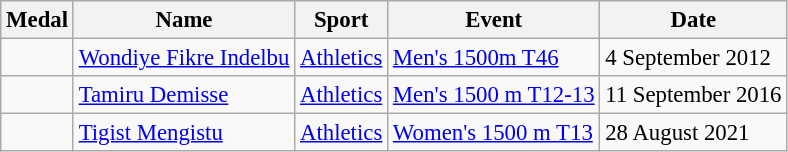<table class="wikitable sortable" style="font-size: 95%">
<tr>
<th>Medal</th>
<th>Name</th>
<th>Sport</th>
<th>Event</th>
<th>Date</th>
</tr>
<tr>
<td></td>
<td><a href='#'>Wondiye Fikre Indelbu</a></td>
<td><a href='#'>Athletics</a></td>
<td><a href='#'>Men's 1500m T46</a></td>
<td>4 September 2012</td>
</tr>
<tr>
<td></td>
<td><a href='#'>Tamiru Demisse</a></td>
<td><a href='#'>Athletics</a></td>
<td><a href='#'>Men's 1500 m T12-13</a></td>
<td>11 September 2016</td>
</tr>
<tr>
<td></td>
<td><a href='#'>Tigist Mengistu</a></td>
<td><a href='#'>Athletics</a></td>
<td><a href='#'>Women's 1500 m T13</a></td>
<td>28 August 2021</td>
</tr>
</table>
